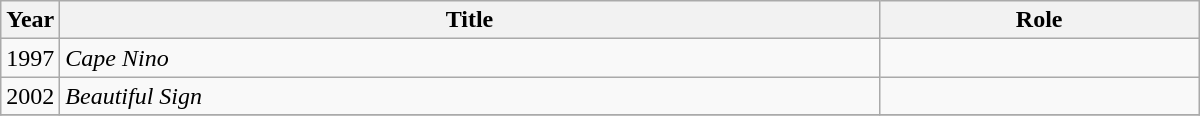<table class="wikitable" style="width:800px">
<tr>
<th width=10>Year</th>
<th>Title</th>
<th>Role</th>
</tr>
<tr>
<td>1997</td>
<td><em>Cape Nino</em> </td>
<td></td>
</tr>
<tr>
<td>2002</td>
<td><em>Beautiful Sign</em> </td>
<td></td>
</tr>
<tr>
</tr>
</table>
